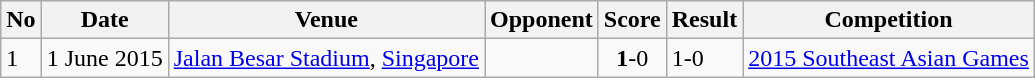<table class="wikitable">
<tr>
<th>No</th>
<th>Date</th>
<th>Venue</th>
<th>Opponent</th>
<th>Score</th>
<th>Result</th>
<th>Competition</th>
</tr>
<tr>
<td>1</td>
<td>1 June 2015</td>
<td><a href='#'>Jalan Besar Stadium</a>, <a href='#'>Singapore</a></td>
<td></td>
<td align=center><strong>1</strong>-0</td>
<td>1-0</td>
<td><a href='#'>2015 Southeast Asian Games</a></td>
</tr>
</table>
